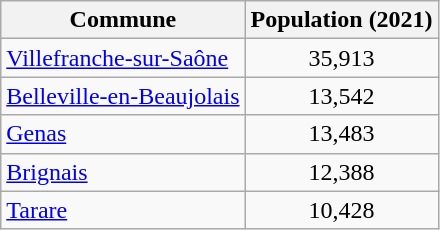<table class=wikitable>
<tr>
<th>Commune</th>
<th>Population (2021)</th>
</tr>
<tr>
<td><a href='#'>Villefranche-sur-Saône</a></td>
<td style="text-align: center;">35,913</td>
</tr>
<tr>
<td><a href='#'>Belleville-en-Beaujolais</a></td>
<td style="text-align: center;">13,542</td>
</tr>
<tr>
<td><a href='#'>Genas</a></td>
<td style="text-align: center;">13,483</td>
</tr>
<tr>
<td><a href='#'>Brignais</a></td>
<td style="text-align: center;">12,388</td>
</tr>
<tr>
<td><a href='#'>Tarare</a></td>
<td style="text-align: center;">10,428</td>
</tr>
</table>
